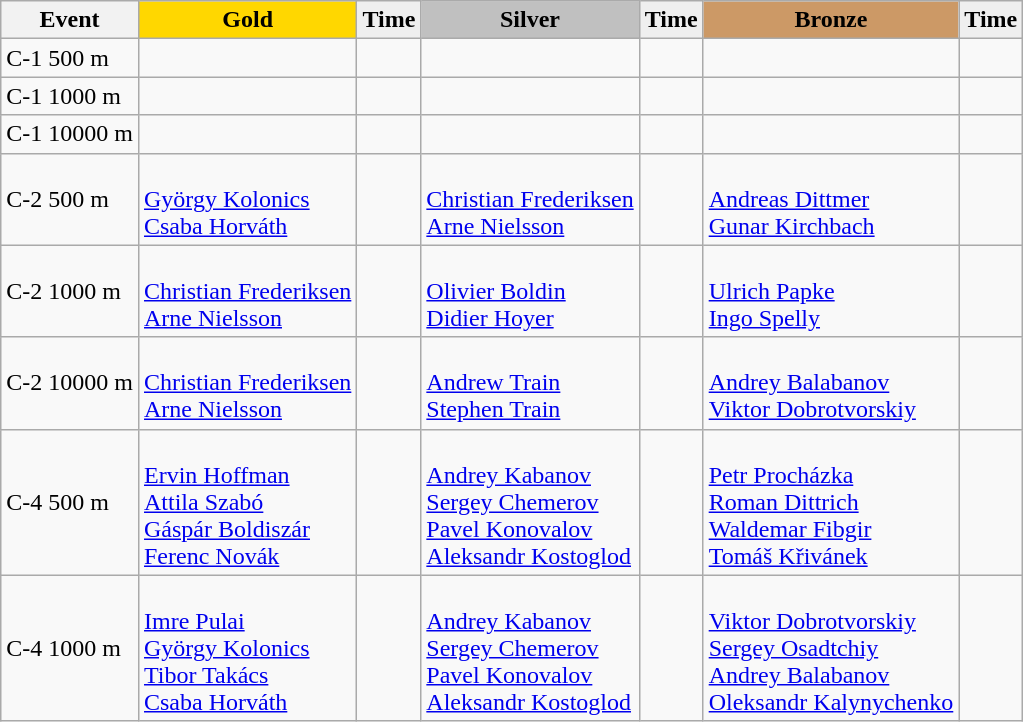<table class="wikitable">
<tr>
<th>Event</th>
<td align=center bgcolor="gold"><strong>Gold</strong></td>
<td align=center bgcolor="EFEFEF"><strong>Time</strong></td>
<td align=center bgcolor="silver"><strong>Silver</strong></td>
<td align=center bgcolor="EFEFEF"><strong>Time</strong></td>
<td align=center bgcolor="CC9966"><strong>Bronze</strong></td>
<td align=center bgcolor="EFEFEF"><strong>Time</strong></td>
</tr>
<tr>
<td>C-1 500 m</td>
<td></td>
<td></td>
<td></td>
<td></td>
<td></td>
<td></td>
</tr>
<tr>
<td>C-1 1000 m</td>
<td></td>
<td></td>
<td></td>
<td></td>
<td></td>
<td></td>
</tr>
<tr>
<td>C-1 10000 m</td>
<td></td>
<td></td>
<td></td>
<td></td>
<td></td>
<td></td>
</tr>
<tr>
<td>C-2 500 m</td>
<td><br><a href='#'>György Kolonics</a><br><a href='#'>Csaba Horváth</a></td>
<td></td>
<td><br><a href='#'>Christian Frederiksen</a><br><a href='#'>Arne Nielsson</a></td>
<td></td>
<td><br><a href='#'>Andreas Dittmer</a><br><a href='#'>Gunar Kirchbach</a></td>
<td></td>
</tr>
<tr>
<td>C-2 1000 m</td>
<td><br><a href='#'>Christian Frederiksen</a><br><a href='#'>Arne Nielsson</a></td>
<td></td>
<td><br><a href='#'>Olivier Boldin</a><br><a href='#'>Didier Hoyer</a></td>
<td></td>
<td><br><a href='#'>Ulrich Papke</a><br><a href='#'>Ingo Spelly</a></td>
<td></td>
</tr>
<tr>
<td>C-2 10000 m</td>
<td><br><a href='#'>Christian Frederiksen</a><br><a href='#'>Arne Nielsson</a></td>
<td></td>
<td><br><a href='#'>Andrew Train</a><br><a href='#'>Stephen Train</a></td>
<td></td>
<td><br><a href='#'>Andrey Balabanov</a><br><a href='#'>Viktor Dobrotvorskiy</a></td>
<td></td>
</tr>
<tr>
<td>C-4 500 m</td>
<td><br><a href='#'>Ervin Hoffman</a><br><a href='#'>Attila Szabó</a><br><a href='#'>Gáspár Boldiszár</a><br><a href='#'>Ferenc Novák</a></td>
<td></td>
<td><br><a href='#'>Andrey Kabanov</a><br><a href='#'>Sergey Chemerov</a><br><a href='#'>Pavel Konovalov</a><br><a href='#'>Aleksandr Kostoglod</a></td>
<td></td>
<td><br><a href='#'>Petr Procházka</a><br><a href='#'>Roman Dittrich</a><br><a href='#'>Waldemar Fibgir</a><br><a href='#'>Tomáš Křivánek</a></td>
<td></td>
</tr>
<tr>
<td>C-4 1000 m</td>
<td><br><a href='#'>Imre Pulai</a><br><a href='#'>György Kolonics</a><br><a href='#'>Tibor Takács</a><br><a href='#'>Csaba Horváth</a></td>
<td></td>
<td><br><a href='#'>Andrey Kabanov</a><br><a href='#'>Sergey Chemerov</a><br><a href='#'>Pavel Konovalov</a><br><a href='#'>Aleksandr Kostoglod</a></td>
<td></td>
<td><br><a href='#'>Viktor Dobrotvorskiy</a><br><a href='#'>Sergey Osadtchiy</a><br><a href='#'>Andrey Balabanov</a><br><a href='#'>Oleksandr Kalynychenko</a></td>
<td></td>
</tr>
</table>
